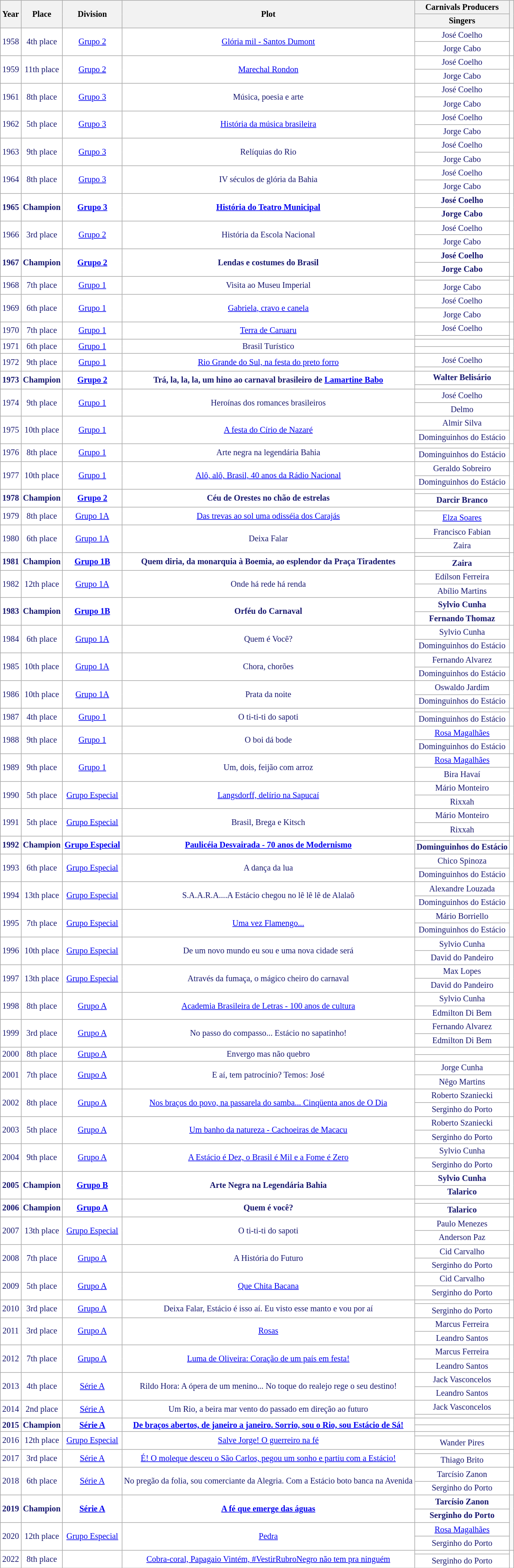<table class="wikitable sortable" style="text-align:center; font-size:85%">
<tr align="center">
<th rowspan="2">Year</th>
<th rowspan="2">Place</th>
<th rowspan="2">Division</th>
<th rowspan="2">Plot</th>
<th>Carnivals Producers</th>
<th rowspan="2"></th>
</tr>
<tr align="center">
<th>Singers</th>
</tr>
<tr style="background-color:white; color:midnightblue; text:align=center">
<td rowspan="2">1958</td>
<td rowspan="2">4th place</td>
<td rowspan="2"><a href='#'>Grupo 2</a></td>
<td rowspan="2"><a href='#'>Glória mil - Santos Dumont</a></td>
<td>José Coelho</td>
<td rowspan="2"></td>
</tr>
<tr style="background-color:white; color:midnightblue; text:align=center">
<td>Jorge Cabo</td>
</tr>
<tr style="background-color:white; color:midnightblue; text:align=center">
<td rowspan="2">1959</td>
<td rowspan="2">11th place</td>
<td rowspan="2"><a href='#'>Grupo 2</a></td>
<td rowspan="2"><a href='#'>Marechal Rondon</a></td>
<td>José Coelho</td>
<td rowspan="2"></td>
</tr>
<tr style="background-color:white; color:midnightblue; text:align=center">
<td>Jorge Cabo</td>
</tr>
<tr style="background-color:white; color:midnightblue; text:align=center">
<td rowspan="2">1961</td>
<td rowspan="2">8th place</td>
<td rowspan="2"><a href='#'>Grupo 3</a></td>
<td rowspan="2">Música, poesia e arte</td>
<td>José Coelho</td>
<td rowspan="2"></td>
</tr>
<tr style="background-color:white; color:midnightblue; text:align=center">
<td>Jorge Cabo</td>
</tr>
<tr style="background-color:white; color:midnightblue; text:align=center">
<td rowspan="2">1962</td>
<td rowspan="2">5th place</td>
<td rowspan="2"><a href='#'>Grupo 3</a></td>
<td rowspan="2"><a href='#'>História da música brasileira</a></td>
<td>José Coelho</td>
<td rowspan="2"></td>
</tr>
<tr style="background-color:white; color:midnightblue; text:align=center">
<td>Jorge Cabo</td>
</tr>
<tr style="background-color:white; color:midnightblue; text:align=center">
<td rowspan="2">1963</td>
<td rowspan="2">9th place</td>
<td rowspan="2"><a href='#'>Grupo 3</a></td>
<td rowspan="2">Relíquias do Rio</td>
<td>José Coelho</td>
<td rowspan="2"></td>
</tr>
<tr style="background-color:white; color:midnightblue; text:align=center">
<td>Jorge Cabo</td>
</tr>
<tr style="background-color:white; color:midnightblue; text:align=center">
<td rowspan="2">1964</td>
<td rowspan="2">8th place</td>
<td rowspan="2"><a href='#'>Grupo 3</a></td>
<td rowspan="2">IV séculos de glória da Bahia</td>
<td>José Coelho</td>
<td rowspan="2"></td>
</tr>
<tr style="background-color:white; color:midnightblue; text:align=center">
<td>Jorge Cabo</td>
</tr>
<tr style="background-color:white; color:midnightblue; text:align=center">
<td rowspan="2"><strong>1965</strong></td>
<td rowspan="2"><strong>Champion</strong></td>
<td rowspan="2"><strong><a href='#'>Grupo 3</a></strong></td>
<td rowspan="2"><strong><a href='#'>História do Teatro Municipal</a></strong></td>
<td><strong>José Coelho</strong></td>
<td rowspan="2"></td>
</tr>
<tr style="background-color:white; color:midnightblue; text:align=center">
<td><strong>Jorge Cabo</strong></td>
</tr>
<tr style="background-color:white; color:midnightblue; text:align=center">
<td rowspan="2">1966</td>
<td rowspan="2">3rd place</td>
<td rowspan="2"><a href='#'>Grupo 2</a></td>
<td rowspan="2">História da Escola Nacional</td>
<td>José Coelho</td>
<td rowspan="2"></td>
</tr>
<tr style="background-color:white; color:midnightblue; text:align=center">
<td>Jorge Cabo</td>
</tr>
<tr style="background-color:white; color:midnightblue; text:align=center">
<td rowspan="2"><strong>1967</strong></td>
<td rowspan="2"><strong>Champion</strong></td>
<td rowspan="2"><strong><a href='#'>Grupo 2</a></strong></td>
<td rowspan="2"><strong>Lendas e costumes do Brasil</strong></td>
<td><strong>José Coelho</strong></td>
<td rowspan="2"></td>
</tr>
<tr style="background-color:white; color:midnightblue; text:align=center">
<td><strong>Jorge Cabo</strong></td>
</tr>
<tr style="background-color:white; color:midnightblue; text:align=center">
<td rowspan="2">1968</td>
<td rowspan="2">7th place</td>
<td rowspan="2"><a href='#'>Grupo 1</a></td>
<td rowspan="2">Visita ao Museu Imperial</td>
<td></td>
<td rowspan="2"></td>
</tr>
<tr style="background-color:white; color:midnightblue; text:align=center">
<td>Jorge Cabo</td>
</tr>
<tr style="background-color:white; color:midnightblue; text:align=center">
<td rowspan="2">1969</td>
<td rowspan="2">6th place</td>
<td rowspan="2"><a href='#'>Grupo 1</a></td>
<td rowspan="2"><a href='#'>Gabriela, cravo e canela</a></td>
<td>José Coelho</td>
<td rowspan="2"></td>
</tr>
<tr style="background-color:white; color:midnightblue; text:align=center">
<td>Jorge Cabo</td>
</tr>
<tr style="background-color:white; color:midnightblue; text:align=center">
<td rowspan="2">1970</td>
<td rowspan="2">7th place</td>
<td rowspan="2"><a href='#'>Grupo 1</a></td>
<td rowspan="2"><a href='#'>Terra de Caruaru</a></td>
<td>José Coelho</td>
<td rowspan="2"></td>
</tr>
<tr style="background-color:white; color:midnightblue; text:align=center">
<td></td>
</tr>
<tr style="background-color:white; color:midnightblue; text:align=center">
<td rowspan="2">1971</td>
<td rowspan="2">6th place</td>
<td rowspan="2"><a href='#'>Grupo 1</a></td>
<td rowspan="2">Brasil Turístico</td>
<td></td>
<td rowspan="2"></td>
</tr>
<tr style="background-color:white; color:midnightblue; text:align=center">
<td></td>
</tr>
<tr style="background-color:white; color:midnightblue; text:align=center">
<td rowspan="2">1972</td>
<td rowspan="2">9th place</td>
<td rowspan="2"><a href='#'>Grupo 1</a></td>
<td rowspan="2"><a href='#'>Rio Grande do Sul, na festa do preto forro</a></td>
<td>José Coelho</td>
<td rowspan="2"></td>
</tr>
<tr style="background-color:white; color:midnightblue; text:align=center">
<td></td>
</tr>
<tr style="background-color:white; color:midnightblue; text:align=center">
<td rowspan="2"><strong>1973</strong></td>
<td rowspan="2"><strong>Champion</strong></td>
<td rowspan="2"><strong><a href='#'>Grupo 2</a></strong></td>
<td rowspan="2"><strong>Trá, la, la, la, um hino ao carnaval brasileiro de <a href='#'>Lamartine Babo</a></strong></td>
<td><strong>Walter Belisário</strong></td>
<td rowspan="2"></td>
</tr>
<tr style="background-color:white; color:midnightblue; text:align=center">
<td><strong></strong></td>
</tr>
<tr style="background-color:white; color:midnightblue; text:align=center">
<td rowspan="2">1974</td>
<td rowspan="2">9th place</td>
<td rowspan="2"><a href='#'>Grupo 1</a></td>
<td rowspan="2">Heroínas dos romances brasileiros</td>
<td>José Coelho</td>
<td rowspan="2"></td>
</tr>
<tr style="background-color:white; color:midnightblue; text:align=center">
<td>Delmo</td>
</tr>
<tr style="background-color:white; color:midnightblue; text:align=center">
<td rowspan="2">1975</td>
<td rowspan="2">10th place</td>
<td rowspan="2"><a href='#'>Grupo 1</a></td>
<td rowspan="2"><a href='#'>A festa do Círio de Nazaré</a></td>
<td>Almir Silva</td>
<td rowspan="2"></td>
</tr>
<tr style="background-color:white; color:midnightblue; text:align=center">
<td>Dominguinhos do Estácio</td>
</tr>
<tr style="background-color:white; color:midnightblue; text:align=center">
<td rowspan="2">1976</td>
<td rowspan="2">8th place</td>
<td rowspan="2"><a href='#'>Grupo 1</a></td>
<td rowspan="2">Arte negra na legendária Bahia</td>
<td></td>
<td rowspan="2"></td>
</tr>
<tr style="background-color:white; color:midnightblue; text:align=center">
<td>Dominguinhos do Estácio</td>
</tr>
<tr style="background-color:white; color:midnightblue; text:align=center">
<td rowspan="2">1977</td>
<td rowspan="2">10th place</td>
<td rowspan="2"><a href='#'>Grupo 1</a></td>
<td rowspan="2"><a href='#'>Alô, alô, Brasil, 40 anos da Rádio Nacional</a></td>
<td>Geraldo Sobreiro</td>
<td rowspan="2"></td>
</tr>
<tr style="background-color:white; color:midnightblue; text:align=center">
<td>Dominguinhos do Estácio</td>
</tr>
<tr style="background-color:white; color:midnightblue; text:align=center">
<td rowspan="2"><strong>1978</strong></td>
<td rowspan="2"><strong>Champion</strong></td>
<td rowspan="2"><strong><a href='#'>Grupo 2</a></strong></td>
<td rowspan="2"><strong>Céu de Orestes no chão de estrelas</strong></td>
<td><strong></strong></td>
<td rowspan="2"></td>
</tr>
<tr style="background-color:white; color:midnightblue; text:align=center">
<td><strong>Darcir Branco</strong></td>
</tr>
<tr style="background-color:white; color:midnightblue; text:align=center">
<td rowspan="2">1979</td>
<td rowspan="2">8th place</td>
<td rowspan="2"><a href='#'>Grupo 1A</a></td>
<td rowspan="2"><a href='#'>Das trevas ao sol uma odisséia dos Carajás</a></td>
<td></td>
<td rowspan="2"></td>
</tr>
<tr style="background-color:white; color:midnightblue; text:align=center">
<td><a href='#'>Elza Soares</a></td>
</tr>
<tr style="background-color:white; color:midnightblue; text:align=center">
<td rowspan="2">1980</td>
<td rowspan="2">6th place</td>
<td rowspan="2"><a href='#'>Grupo 1A</a></td>
<td rowspan="2">Deixa Falar</td>
<td>Francisco Fabian</td>
<td rowspan="2"></td>
</tr>
<tr style="background-color:white; color:midnightblue; text:align=center">
<td>Zaira</td>
</tr>
<tr style="background-color:white; color:midnightblue; text:align=center">
<td rowspan="2"><strong>1981</strong></td>
<td rowspan="2"><strong>Champion</strong></td>
<td rowspan="2"><strong><a href='#'>Grupo 1B</a></strong></td>
<td rowspan="2"><strong>Quem diria, da monarquia à Boemia, ao esplendor da Praça Tiradentes</strong></td>
<td><strong></strong></td>
<td rowspan="2"></td>
</tr>
<tr style="background-color:white; color:midnightblue; text:align=center">
<td><strong>Zaira</strong></td>
</tr>
<tr style="background-color:white; color:midnightblue; text:align=center">
<td rowspan="2">1982</td>
<td rowspan="2">12th place</td>
<td rowspan="2"><a href='#'>Grupo 1A</a></td>
<td rowspan="2">Onde há rede há renda</td>
<td>Edílson Ferreira</td>
<td rowspan="2"></td>
</tr>
<tr style="background-color:white; color:midnightblue; text:align=center">
<td>Abílio Martins</td>
</tr>
<tr style="background-color:white; color:midnightblue; text:align=center">
<td rowspan="2"><strong>1983</strong></td>
<td rowspan="2"><strong>Champion</strong></td>
<td rowspan="2"><strong><a href='#'>Grupo 1B</a></strong></td>
<td rowspan="2"><strong>Orféu do Carnaval</strong></td>
<td><strong>Sylvio Cunha</strong></td>
<td rowspan="2"></td>
</tr>
<tr style="background-color:white; color:midnightblue; text:align=center">
<td><strong>Fernando Thomaz</strong></td>
</tr>
<tr style="background-color:white; color:midnightblue; text:align=center">
<td rowspan="2">1984</td>
<td rowspan="2">6th place</td>
<td rowspan="2"><a href='#'>Grupo 1A</a></td>
<td rowspan="2">Quem é Você?</td>
<td>Sylvio Cunha</td>
<td rowspan="2"></td>
</tr>
<tr style="background-color:white; color:midnightblue; text:align=center">
<td>Dominguinhos do Estácio</td>
</tr>
<tr style="background-color:white; color:midnightblue; text:align=center">
<td rowspan="2">1985</td>
<td rowspan="2">10th place</td>
<td rowspan="2"><a href='#'>Grupo 1A</a></td>
<td rowspan="2">Chora, chorões</td>
<td>Fernando Alvarez</td>
<td rowspan="2"></td>
</tr>
<tr style="background-color:white; color:midnightblue; text:align=center">
<td>Dominguinhos do Estácio</td>
</tr>
<tr style="background-color:white; color:midnightblue; text:align=center">
<td rowspan="2">1986</td>
<td rowspan="2">10th place</td>
<td rowspan="2"><a href='#'>Grupo 1A</a></td>
<td rowspan="2">Prata da noite</td>
<td>Oswaldo Jardim</td>
<td rowspan="2"></td>
</tr>
<tr style="background-color:white; color:midnightblue; text:align=center">
<td>Dominguinhos do Estácio</td>
</tr>
<tr style="background-color:white; color:midnightblue; text:align=center">
<td rowspan="2">1987</td>
<td rowspan="2">4th place</td>
<td rowspan="2"><a href='#'>Grupo 1</a></td>
<td rowspan="2">O ti-ti-ti do sapoti</td>
<td></td>
<td rowspan="2"></td>
</tr>
<tr style="background-color:white; color:midnightblue; text:align=center">
<td>Dominguinhos do Estácio</td>
</tr>
<tr style="background-color:white; color:midnightblue; text:align=center">
<td rowspan="2">1988</td>
<td rowspan="2">9th place</td>
<td rowspan="2"><a href='#'>Grupo 1</a></td>
<td rowspan="2">O boi dá bode</td>
<td><a href='#'>Rosa Magalhães</a></td>
<td rowspan="2"></td>
</tr>
<tr style="background-color:white; color:midnightblue; text:align=center">
<td>Dominguinhos do Estácio</td>
</tr>
<tr style="background-color:white; color:midnightblue; text:align=center">
<td rowspan="2">1989</td>
<td rowspan="2">9th place</td>
<td rowspan="2"><a href='#'>Grupo 1</a></td>
<td rowspan="2">Um, dois, feijão com arroz</td>
<td><a href='#'>Rosa Magalhães</a></td>
<td rowspan="2"></td>
</tr>
<tr style="background-color:white; color:midnightblue; text:align=center">
<td>Bira Havaí</td>
</tr>
<tr style="background-color:white; color:midnightblue; text:align=center">
<td rowspan="2">1990</td>
<td rowspan="2">5th place</td>
<td rowspan="2"><a href='#'>Grupo Especial</a></td>
<td rowspan="2"><a href='#'>Langsdorff, delírio na Sapucaí</a></td>
<td>Mário Monteiro</td>
<td rowspan="2"></td>
</tr>
<tr style="background-color:white; color:midnightblue; text:align=center">
<td>Rixxah</td>
</tr>
<tr style="background-color:white; color:midnightblue; text:align=center">
<td rowspan="2">1991</td>
<td rowspan="2">5th place</td>
<td rowspan="2"><a href='#'>Grupo Especial</a></td>
<td rowspan="2">Brasil, Brega e Kitsch</td>
<td>Mário Monteiro</td>
<td rowspan="2"></td>
</tr>
<tr style="background-color:white; color:midnightblue; text:align=center">
<td>Rixxah</td>
</tr>
<tr style="background-color:white; color:midnightblue; text:align=center">
<td rowspan="2"><strong>1992</strong></td>
<td rowspan="2"><strong>Champion</strong></td>
<td rowspan="2"><strong><a href='#'>Grupo Especial</a></strong></td>
<td rowspan="2"><strong><a href='#'>Paulicéia Desvairada - 70 anos de Modernismo</a></strong></td>
<td><strong></strong></td>
<td rowspan="2"></td>
</tr>
<tr style="background-color:white; color:midnightblue; text:align=center">
<td><strong>Dominguinhos do Estácio</strong></td>
</tr>
<tr style="background-color:white; color:midnightblue; text:align=center">
<td rowspan="2">1993</td>
<td rowspan="2">6th place</td>
<td rowspan="2"><a href='#'>Grupo Especial</a></td>
<td rowspan="2">A dança da lua</td>
<td>Chico Spinoza</td>
<td rowspan="2"></td>
</tr>
<tr style="background-color:white; color:midnightblue; text:align=center">
<td>Dominguinhos do Estácio</td>
</tr>
<tr style="background-color:white; color:midnightblue; text:align=center">
<td rowspan="2">1994</td>
<td rowspan="2">13th place</td>
<td rowspan="2"><a href='#'>Grupo Especial</a></td>
<td rowspan="2">S.A.A.R.A....A Estácio chegou no lê lê lê de Alalaô</td>
<td>Alexandre Louzada</td>
<td rowspan="2"></td>
</tr>
<tr style="background-color:white; color:midnightblue; text:align=center">
<td>Dominguinhos do Estácio</td>
</tr>
<tr style="background-color:white; color:midnightblue; text:align=center">
<td rowspan="2">1995</td>
<td rowspan="2">7th place</td>
<td rowspan="2"><a href='#'>Grupo Especial</a></td>
<td rowspan="2"><a href='#'>Uma vez Flamengo...</a></td>
<td>Mário Borriello</td>
<td rowspan="2"></td>
</tr>
<tr style="background-color:white; color:midnightblue; text:align=center">
<td>Dominguinhos do Estácio</td>
</tr>
<tr style="background-color:white; color:midnightblue; text:align=center">
<td rowspan="2">1996</td>
<td rowspan="2">10th place</td>
<td rowspan="2"><a href='#'>Grupo Especial</a></td>
<td rowspan="2">De um novo mundo eu sou e uma nova cidade será</td>
<td>Sylvio Cunha</td>
</tr>
<tr style="background-color:white; color:midnightblue; text:align=center">
<td>David do Pandeiro</td>
</tr>
<tr style="background-color:white; color:midnightblue; text:align=center">
<td rowspan="2">1997</td>
<td rowspan="2">13th place</td>
<td rowspan="2"><a href='#'>Grupo Especial</a></td>
<td rowspan="2">Através da fumaça, o mágico cheiro do carnaval</td>
<td>Max Lopes</td>
<td rowspan="2"></td>
</tr>
<tr style="background-color:white; color:midnightblue; text:align=center">
<td>David do Pandeiro</td>
</tr>
<tr style="background-color:white; color:midnightblue; text:align=center">
<td rowspan="2">1998</td>
<td rowspan="2">8th place</td>
<td rowspan="2"><a href='#'>Grupo A</a></td>
<td rowspan="2"><a href='#'>Academia Brasileira de Letras - 100 anos de cultura</a></td>
<td>Sylvio Cunha</td>
<td rowspan="2"></td>
</tr>
<tr style="background-color:white; color:midnightblue; text:align=center">
<td>Edmilton Di Bem</td>
</tr>
<tr style="background-color:white; color:midnightblue; text:align=center">
<td rowspan="2">1999</td>
<td rowspan="2">3rd place</td>
<td rowspan="2"><a href='#'>Grupo A</a></td>
<td rowspan="2">No passo do compasso...  Estácio no sapatinho!</td>
<td>Fernando Alvarez</td>
<td rowspan="2"></td>
</tr>
<tr style="background-color:white; color:midnightblue; text:align=center">
<td>Edmilton Di Bem</td>
</tr>
<tr style="background-color:white; color:midnightblue; text:align=center">
<td rowspan="2">2000</td>
<td rowspan="2">8th place</td>
<td rowspan="2"><a href='#'>Grupo A</a></td>
<td rowspan="2">Envergo mas não quebro</td>
<td></td>
<td rowspan="2"></td>
</tr>
<tr style="background-color:white; color:midnightblue; text:align=center">
<td></td>
</tr>
<tr style="background-color:white; color:midnightblue; text:align=center">
<td rowspan="2">2001</td>
<td rowspan="2">7th place</td>
<td rowspan="2"><a href='#'>Grupo A</a></td>
<td rowspan="2">E aí, tem patrocínio? Temos: José</td>
<td>Jorge Cunha</td>
<td rowspan="2"></td>
</tr>
<tr style="background-color:white; color:midnightblue; text:align=center">
<td>Nêgo Martins</td>
</tr>
<tr style="background-color:white; color:midnightblue; text:align=center">
<td rowspan="2">2002</td>
<td rowspan="2">8th place</td>
<td rowspan="2"><a href='#'>Grupo A</a></td>
<td rowspan="2"><a href='#'>Nos braços do povo, na passarela do samba... Cinqüenta anos de O Dia</a></td>
<td>Roberto Szaniecki</td>
<td rowspan="2"></td>
</tr>
<tr style="background-color:white; color:midnightblue; text:align=center">
<td>Serginho do Porto</td>
</tr>
<tr style="background-color:white; color:midnightblue; text:align=center">
<td rowspan="2">2003</td>
<td rowspan="2">5th place</td>
<td rowspan="2"><a href='#'>Grupo A</a></td>
<td rowspan="2"><a href='#'>Um banho da natureza - Cachoeiras de Macacu</a></td>
<td>Roberto Szaniecki</td>
<td rowspan="2"></td>
</tr>
<tr style="background-color:white; color:midnightblue; text:align=center">
<td>Serginho do Porto</td>
</tr>
<tr style="background-color:white; color:midnightblue; text:align=center">
<td rowspan="2">2004</td>
<td rowspan="2">9th place</td>
<td rowspan="2"><a href='#'>Grupo A</a></td>
<td rowspan="2"><a href='#'>A Estácio é Dez, o Brasil é Mil e a Fome é Zero</a></td>
<td>Sylvio Cunha</td>
<td rowspan="2"></td>
</tr>
<tr style="background-color:white; color:midnightblue; text:align=center">
<td>Serginho do Porto</td>
</tr>
<tr style="background-color:white; color:midnightblue; text:align=center">
<td rowspan="2"><strong>2005</strong></td>
<td rowspan="2"><strong>Champion</strong></td>
<td rowspan="2"><strong><a href='#'>Grupo B</a></strong></td>
<td rowspan="2"><strong>Arte Negra na Legendária Bahia</strong></td>
<td><strong>Sylvio Cunha</strong></td>
<td rowspan="2"></td>
</tr>
<tr style="background-color:white; color:midnightblue; text:align=center">
<td><strong>Talarico</strong></td>
</tr>
<tr style="background-color:white; color:midnightblue; text:align=center">
<td rowspan="2"><strong>2006</strong></td>
<td rowspan="2"><strong>Champion</strong></td>
<td rowspan="2"><strong><a href='#'>Grupo A</a></strong></td>
<td rowspan="2"><strong>Quem é você?</strong></td>
<td><strong></strong></td>
<td rowspan="2"></td>
</tr>
<tr style="background-color:white; color:midnightblue; text:align=center">
<td><strong>Talarico</strong></td>
</tr>
<tr style="background-color:white; color:midnightblue; text:align=center">
<td rowspan="2">2007</td>
<td rowspan="2">13th place</td>
<td rowspan="2"><a href='#'>Grupo Especial</a></td>
<td rowspan="2">O ti-ti-ti do sapoti</td>
<td>Paulo Menezes</td>
<td rowspan="2"></td>
</tr>
<tr style="background-color:white; color:midnightblue; text:align=center">
<td>Anderson Paz</td>
</tr>
<tr style="background-color:white; color:midnightblue; text:align=center">
<td rowspan="2">2008</td>
<td rowspan="2">7th place</td>
<td rowspan="2"><a href='#'>Grupo A</a></td>
<td rowspan="2">A História do Futuro</td>
<td>Cid Carvalho</td>
<td rowspan="2"></td>
</tr>
<tr style="background-color:white; color:midnightblue; text:align=center">
<td>Serginho do Porto</td>
</tr>
<tr style="background-color:white; color:midnightblue; text:align=center">
<td rowspan="2">2009</td>
<td rowspan="2">5th place</td>
<td rowspan="2"><a href='#'>Grupo A</a></td>
<td rowspan="2"><a href='#'>Que Chita Bacana</a></td>
<td>Cid Carvalho</td>
<td rowspan="2"></td>
</tr>
<tr style="background-color:white; color:midnightblue; text:align=center">
<td>Serginho do Porto</td>
</tr>
<tr style="background-color:white; color:midnightblue; text:align=center">
<td rowspan="2">2010</td>
<td rowspan="2">3rd place</td>
<td rowspan="2"><a href='#'>Grupo A</a></td>
<td rowspan="2">Deixa Falar,  Estácio é isso aí. Eu visto esse manto e vou por aí</td>
<td></td>
<td rowspan="2"></td>
</tr>
<tr style="background-color:white; color:midnightblue; text:align=center">
<td>Serginho do Porto</td>
</tr>
<tr style="background-color:white; color:midnightblue; text:align=center">
<td rowspan="2">2011</td>
<td rowspan="2">3rd place</td>
<td rowspan="2"><a href='#'>Grupo A</a></td>
<td rowspan="2"><a href='#'>Rosas</a></td>
<td>Marcus Ferreira</td>
<td rowspan="2"></td>
</tr>
<tr style="background-color:white; color:midnightblue; text:align=center">
<td>Leandro Santos</td>
</tr>
<tr style="background-color:white; color:midnightblue; text:align=center">
<td rowspan="2">2012</td>
<td rowspan="2">7th place</td>
<td rowspan="2"><a href='#'>Grupo A</a></td>
<td rowspan="2"><a href='#'>Luma de Oliveira: Coração de um país em festa!</a></td>
<td>Marcus Ferreira</td>
<td rowspan="2"></td>
</tr>
<tr style="background-color:white; color:midnightblue; text:align=center">
<td>Leandro Santos</td>
</tr>
<tr style="background-color:white; color:midnightblue; text:align=center">
<td rowspan="2">2013</td>
<td rowspan="2">4th place</td>
<td rowspan="2"><a href='#'>Série A</a></td>
<td rowspan="2">Rildo Hora: A ópera de um menino... No toque do realejo rege o seu destino!</td>
<td>Jack Vasconcelos</td>
<td rowspan="2"></td>
</tr>
<tr style="background-color:white; color:midnightblue; text:align=center">
<td>Leandro Santos</td>
</tr>
<tr style="background-color:white; color:midnightblue; text:align=center">
<td rowspan="2">2014</td>
<td rowspan="2">2nd place</td>
<td rowspan="2"><a href='#'>Série A</a></td>
<td rowspan="2">Um Rio, a beira mar vento do passado em direção ao futuro</td>
<td>Jack Vasconcelos</td>
<td rowspan="2"></td>
</tr>
<tr style="background-color:white; color:midnightblue; text:align=center">
<td></td>
</tr>
<tr style="background-color:white; color:midnightblue; text:align=center">
<td rowspan="2"><strong>2015</strong></td>
<td rowspan="2"><strong>Champion</strong></td>
<td rowspan="2"><strong><a href='#'>Série A</a></strong></td>
<td rowspan="2"><strong><a href='#'>De braços abertos, de janeiro a janeiro. Sorrio, sou o Rio, sou Estácio de Sá!</a></strong></td>
<td><strong></strong></td>
<td rowspan="2"></td>
</tr>
<tr style="background-color:white; color:midnightblue; text:align=center">
<td><strong></strong></td>
</tr>
<tr style="background-color:white; color:midnightblue; text:align=center">
<td rowspan="2">2016</td>
<td rowspan="2">12th place</td>
<td rowspan="2"><a href='#'>Grupo Especial</a></td>
<td rowspan="2"><a href='#'>Salve Jorge! O guerreiro na fé</a></td>
<td></td>
<td rowspan="2"></td>
</tr>
<tr style="background-color:white; color:midnightblue; text:align=center">
<td>Wander Pires</td>
</tr>
<tr style="background-color:white; color:midnightblue; text:align=center">
<td rowspan="2">2017</td>
<td rowspan="2">3rd place</td>
<td rowspan="2"><a href='#'>Série A</a></td>
<td rowspan="2"><a href='#'>É! O moleque desceu o São Carlos, pegou um sonho e partiu com a Estácio!</a></td>
<td></td>
<td rowspan="2"></td>
</tr>
<tr style="background-color:white; color:midnightblue; text:align=center">
<td>Thiago Brito</td>
</tr>
<tr style="background-color:white; color:midnightblue; text:align=center">
<td rowspan="2">2018</td>
<td rowspan="2">6th place</td>
<td rowspan="2"><a href='#'>Série A</a></td>
<td rowspan="2">No pregão da folia, sou comerciante da Alegria. Com a Estácio boto banca na Avenida</td>
<td>Tarcísio Zanon</td>
<td rowspan="2"></td>
</tr>
<tr style="background-color:white; color:midnightblue; text:align=center">
<td>Serginho do Porto</td>
</tr>
<tr style="background-color:white; color:midnightblue; text:align=center">
<td rowspan="2"><strong>2019</strong></td>
<td rowspan="2"><strong>Champion</strong></td>
<td rowspan="2"><strong><a href='#'>Série A</a></strong></td>
<td rowspan="2"><strong><a href='#'>A fé que emerge das águas</a></strong></td>
<td><strong>Tarcísio Zanon</strong></td>
</tr>
<tr style="background-color:white; color:midnightblue; text:align=center">
<td><strong>Serginho do Porto</strong></td>
</tr>
<tr style="background-color:white; color:midnightblue; text:align=center">
<td rowspan="2">2020</td>
<td rowspan="2">12th place</td>
<td rowspan="2"><a href='#'>Grupo Especial</a></td>
<td rowspan="2"><a href='#'>Pedra</a></td>
<td><a href='#'>Rosa Magalhães</a></td>
</tr>
<tr style="background-color:white; color:midnightblue; text:align=center">
<td>Serginho do Porto</td>
</tr>
<tr style="background-color:white; color:midnightblue; text:align=center">
<td rowspan="2">2022</td>
<td rowspan="2">8th place</td>
<td rowspan="2"></td>
<td rowspan="2"><a href='#'>Cobra-coral, Papagaio Vintém, #VestirRubroNegro não tem pra ninguém</a></td>
<td></td>
<td rowspan="2"></td>
</tr>
<tr style="background-color:white; color:midnightblue; text:align=center">
<td>Serginho do Porto</td>
</tr>
</table>
